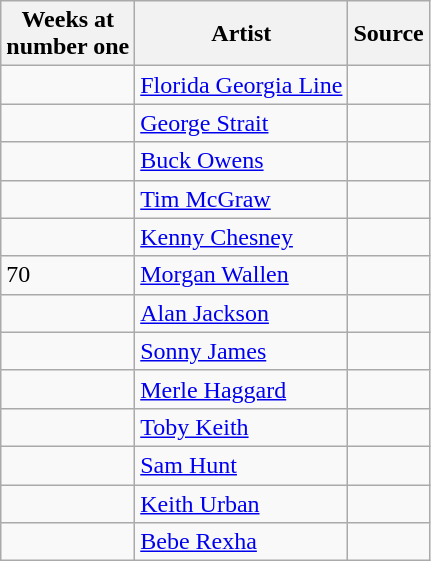<table class="wikitable">
<tr>
<th>Weeks at<br>number one</th>
<th>Artist</th>
<th>Source</th>
</tr>
<tr>
<td></td>
<td><a href='#'>Florida Georgia Line</a></td>
<td></td>
</tr>
<tr>
<td></td>
<td><a href='#'>George Strait</a></td>
<td></td>
</tr>
<tr>
<td></td>
<td><a href='#'>Buck Owens</a></td>
<td></td>
</tr>
<tr>
<td></td>
<td><a href='#'>Tim McGraw</a></td>
<td></td>
</tr>
<tr>
<td></td>
<td><a href='#'>Kenny Chesney</a></td>
<td></td>
</tr>
<tr>
<td>70</td>
<td><a href='#'>Morgan Wallen</a></td>
<td></td>
</tr>
<tr>
<td></td>
<td><a href='#'>Alan Jackson</a></td>
<td></td>
</tr>
<tr>
<td></td>
<td><a href='#'>Sonny James</a></td>
<td></td>
</tr>
<tr>
<td></td>
<td><a href='#'>Merle Haggard</a></td>
<td></td>
</tr>
<tr>
<td></td>
<td><a href='#'>Toby Keith</a></td>
<td></td>
</tr>
<tr>
<td></td>
<td><a href='#'>Sam Hunt</a></td>
<td></td>
</tr>
<tr>
<td></td>
<td><a href='#'>Keith Urban</a></td>
<td></td>
</tr>
<tr>
<td></td>
<td><a href='#'>Bebe Rexha</a></td>
<td></td>
</tr>
</table>
